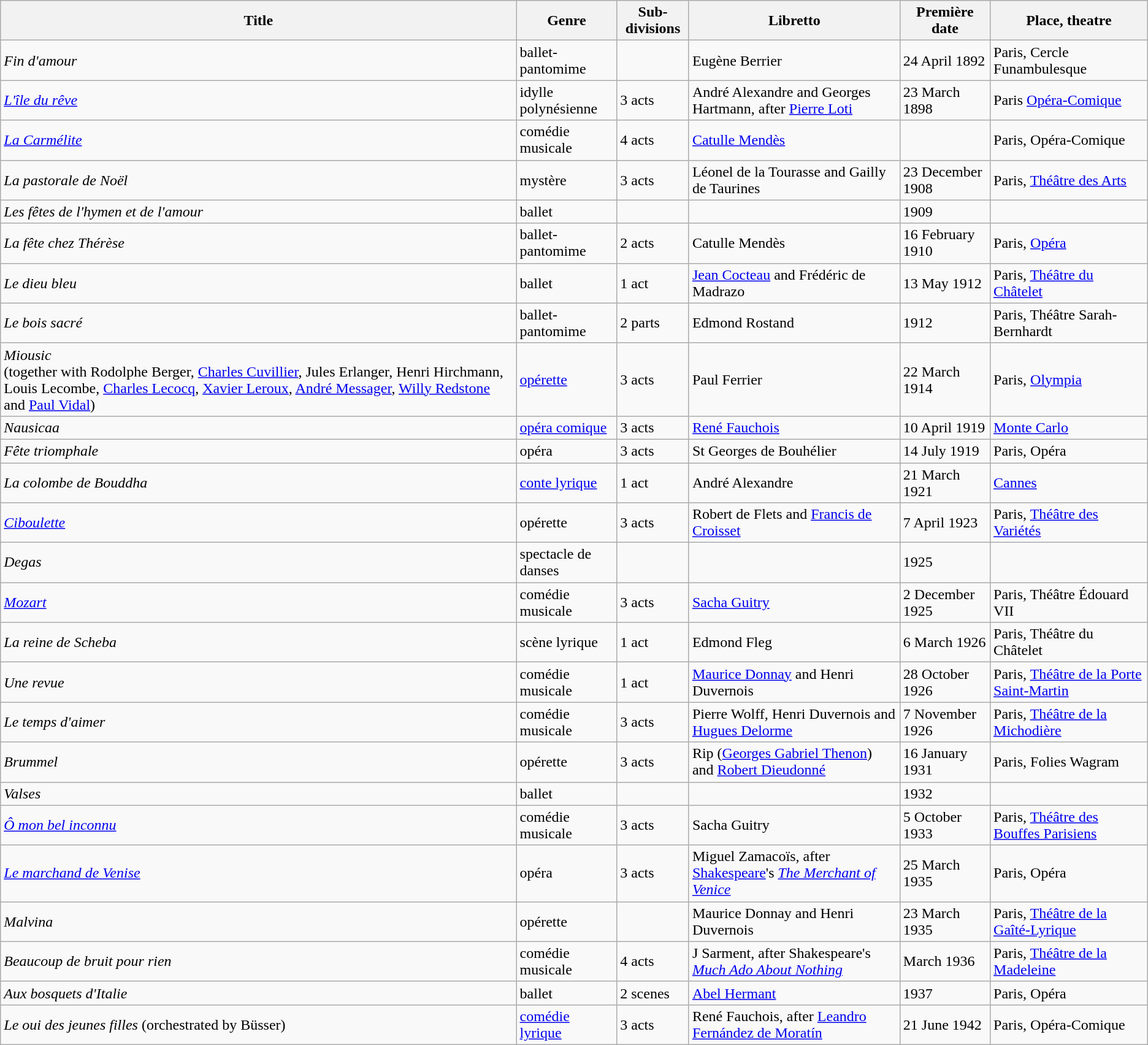<table class="wikitable sortable">
<tr>
<th>Title</th>
<th>Genre</th>
<th>Sub­divisions</th>
<th>Libretto</th>
<th>Première date</th>
<th>Place, theatre</th>
</tr>
<tr>
<td><em>Fin d'amour</em></td>
<td>ballet-pantomime</td>
<td></td>
<td>Eugène Berrier</td>
<td>24 April 1892</td>
<td>Paris, Cercle Funambulesque</td>
</tr>
<tr>
<td><em><a href='#'>L'île du rêve</a></em></td>
<td>idylle polynésienne</td>
<td>3 acts</td>
<td>André Alexandre and Georges Hartmann, after <a href='#'>Pierre Loti</a></td>
<td>23 March 1898</td>
<td>Paris <a href='#'>Opéra-Comique</a></td>
</tr>
<tr>
<td><em><a href='#'>La Carmélite</a></em></td>
<td>comédie musicale</td>
<td>4 acts</td>
<td><a href='#'>Catulle Mendès</a></td>
<td></td>
<td>Paris, Opéra-Comique</td>
</tr>
<tr>
<td><em>La pastorale de Noël</em></td>
<td>mystère</td>
<td>3 acts</td>
<td>Léonel de la Tourasse and Gailly de Taurines</td>
<td>23 December 1908</td>
<td>Paris, <a href='#'>Théâtre des Arts</a></td>
</tr>
<tr>
<td><em>Les fêtes de l'hymen et de l'amour</em></td>
<td>ballet</td>
<td></td>
<td></td>
<td>1909</td>
<td></td>
</tr>
<tr>
<td><em>La fête chez Thérèse</em></td>
<td>ballet-pantomime</td>
<td>2 acts</td>
<td>Catulle Mendès</td>
<td>16 February 1910</td>
<td>Paris, <a href='#'>Opéra</a></td>
</tr>
<tr>
<td><em>Le dieu bleu</em></td>
<td>ballet</td>
<td>1 act</td>
<td><a href='#'>Jean Cocteau</a> and Frédéric de Madrazo</td>
<td>13 May 1912</td>
<td>Paris, <a href='#'>Théâtre du Châtelet</a></td>
</tr>
<tr>
<td><em>Le bois sacré</em></td>
<td>ballet-pantomime</td>
<td>2 parts</td>
<td>Edmond Rostand</td>
<td>1912</td>
<td>Paris, Théâtre Sarah-Bernhardt</td>
</tr>
<tr>
<td><em>Miousic</em><br>(together with Rodolphe Berger, <a href='#'>Charles Cuvillier</a>, Jules Erlanger, Henri Hirchmann, Louis Lecombe, <a href='#'>Charles Lecocq</a>, <a href='#'>Xavier Leroux</a>, <a href='#'>André Messager</a>, <a href='#'>Willy Redstone</a> and <a href='#'>Paul Vidal</a>)</td>
<td><a href='#'>opérette</a></td>
<td>3 acts</td>
<td>Paul Ferrier</td>
<td>22 March 1914</td>
<td>Paris, <a href='#'>Olympia</a></td>
</tr>
<tr>
<td><em>Nausicaa</em></td>
<td><a href='#'>opéra comique</a></td>
<td>3 acts</td>
<td><a href='#'>René Fauchois</a></td>
<td>10 April 1919</td>
<td><a href='#'>Monte Carlo</a></td>
</tr>
<tr>
<td><em>Fête triomphale</em></td>
<td>opéra</td>
<td>3 acts</td>
<td>St Georges de Bouhélier</td>
<td>14 July 1919</td>
<td>Paris, Opéra</td>
</tr>
<tr>
<td><em>La colombe de Bouddha</em></td>
<td><a href='#'>conte lyrique</a></td>
<td>1 act</td>
<td>André Alexandre</td>
<td>21 March 1921</td>
<td><a href='#'>Cannes</a></td>
</tr>
<tr>
<td><em><a href='#'>Ciboulette</a></em></td>
<td>opérette</td>
<td>3 acts</td>
<td>Robert de Flets and <a href='#'>Francis de Croisset</a></td>
<td>7 April 1923</td>
<td>Paris, <a href='#'>Théâtre des Variétés</a></td>
</tr>
<tr>
<td><em>Degas</em></td>
<td>spectacle de danses</td>
<td></td>
<td></td>
<td>1925</td>
<td></td>
</tr>
<tr>
<td><em><a href='#'>Mozart</a></em></td>
<td>comédie musicale</td>
<td>3 acts</td>
<td><a href='#'>Sacha Guitry</a></td>
<td>2 December 1925</td>
<td>Paris, Théâtre Édouard VII</td>
</tr>
<tr>
<td><em>La reine de Scheba</em></td>
<td>scène lyrique</td>
<td>1 act</td>
<td>Edmond Fleg</td>
<td>6 March 1926</td>
<td>Paris, Théâtre du Châtelet</td>
</tr>
<tr>
<td><em>Une revue</em></td>
<td>comédie musicale</td>
<td>1 act</td>
<td><a href='#'>Maurice Donnay</a> and Henri Duvernois</td>
<td>28 October 1926</td>
<td>Paris, <a href='#'>Théâtre de la Porte Saint-Martin</a></td>
</tr>
<tr>
<td><em>Le temps d'aimer</em></td>
<td>comédie musicale</td>
<td>3 acts</td>
<td>Pierre Wolff, Henri Duvernois and <a href='#'>Hugues Delorme</a></td>
<td>7 November 1926</td>
<td>Paris, <a href='#'>Théâtre de la Michodière</a></td>
</tr>
<tr>
<td><em>Brummel</em></td>
<td>opérette</td>
<td>3 acts</td>
<td>Rip (<a href='#'>Georges Gabriel Thenon</a>) and <a href='#'>Robert Dieudonné</a></td>
<td>16 January 1931</td>
<td>Paris, Folies Wagram</td>
</tr>
<tr>
<td><em>Valses</em></td>
<td>ballet</td>
<td></td>
<td></td>
<td>1932</td>
<td></td>
</tr>
<tr>
<td><em><a href='#'>Ô mon bel inconnu</a></em></td>
<td>comédie musicale</td>
<td>3 acts</td>
<td>Sacha Guitry</td>
<td>5 October 1933</td>
<td>Paris, <a href='#'>Théâtre des Bouffes Parisiens</a></td>
</tr>
<tr>
<td><em><a href='#'>Le marchand de Venise</a></em></td>
<td>opéra</td>
<td>3 acts</td>
<td>Miguel Zamacoïs, after <a href='#'>Shakespeare</a>'s <em><a href='#'>The Merchant of Venice</a></em></td>
<td>25 March 1935</td>
<td>Paris, Opéra</td>
</tr>
<tr>
<td><em>Malvina</em></td>
<td>opérette</td>
<td></td>
<td>Maurice Donnay and Henri Duvernois</td>
<td>23 March 1935</td>
<td>Paris, <a href='#'>Théâtre de la Gaîté-Lyrique</a></td>
</tr>
<tr>
<td><em>Beaucoup de bruit pour rien</em></td>
<td>comédie musicale</td>
<td>4 acts</td>
<td>J Sarment, after Shakespeare's <em><a href='#'>Much Ado About Nothing</a></em></td>
<td>March 1936</td>
<td>Paris, <a href='#'>Théâtre de la Madeleine</a></td>
</tr>
<tr>
<td><em>Aux bosquets d'Italie</em></td>
<td>ballet</td>
<td>2 scenes</td>
<td><a href='#'>Abel Hermant</a></td>
<td>1937</td>
<td>Paris, Opéra</td>
</tr>
<tr>
<td><em>Le oui des jeunes filles</em> (orchestrated by Büsser)</td>
<td><a href='#'>comédie lyrique</a></td>
<td>3 acts</td>
<td>René Fauchois, after <a href='#'>Leandro Fernández de Moratín</a></td>
<td>21 June 1942</td>
<td>Paris, Opéra-Comique</td>
</tr>
</table>
